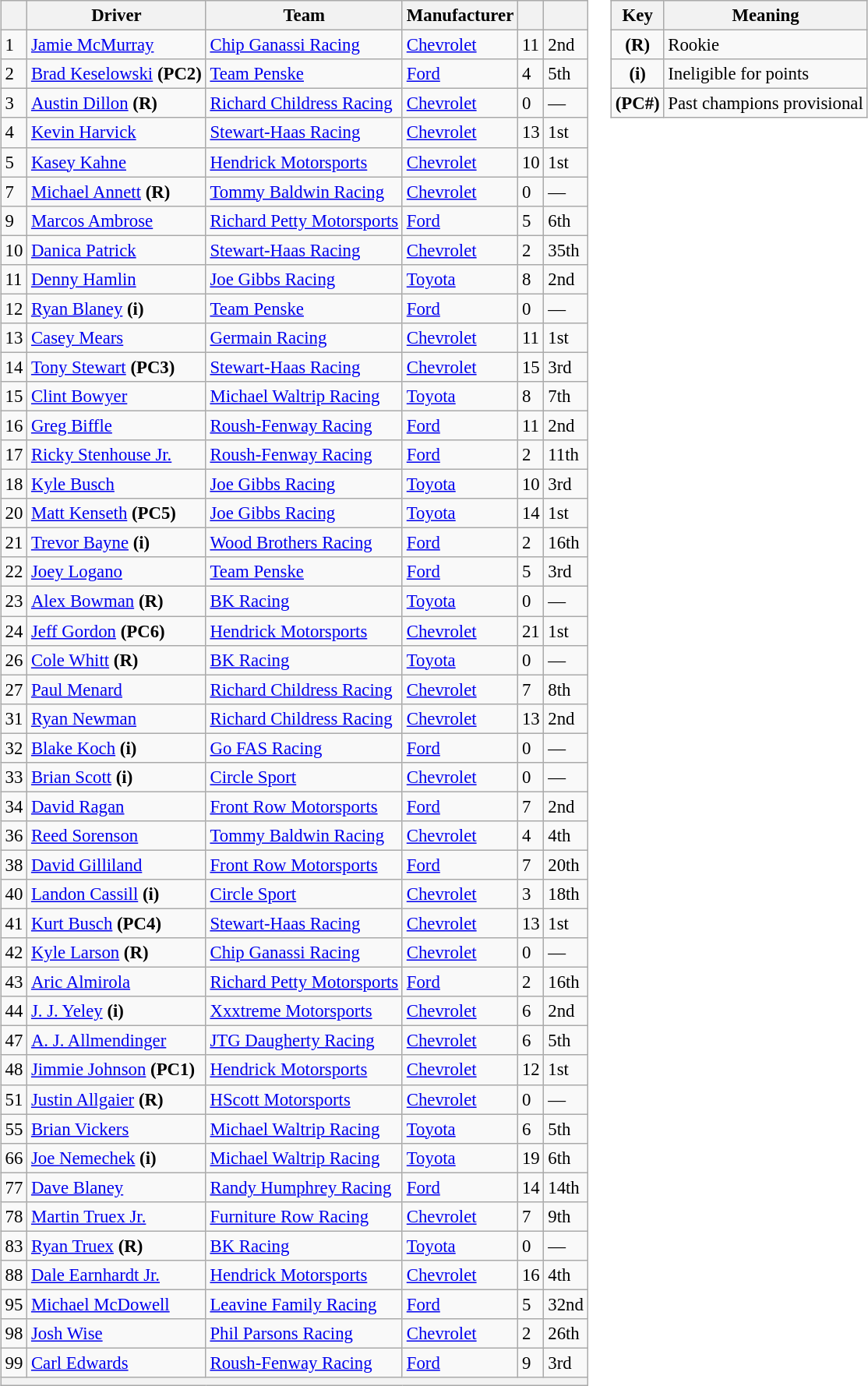<table>
<tr>
<td><br><table class="wikitable" style="font-size:95%">
<tr>
<th></th>
<th>Driver</th>
<th>Team</th>
<th>Manufacturer</th>
<th></th>
<th></th>
</tr>
<tr>
<td>1</td>
<td><a href='#'>Jamie McMurray</a></td>
<td><a href='#'>Chip Ganassi Racing</a></td>
<td><a href='#'>Chevrolet</a></td>
<td>11</td>
<td>2nd</td>
</tr>
<tr>
<td>2</td>
<td><a href='#'>Brad Keselowski</a> <strong>(PC2)</strong></td>
<td><a href='#'>Team Penske</a></td>
<td><a href='#'>Ford</a></td>
<td>4</td>
<td>5th</td>
</tr>
<tr>
<td>3</td>
<td><a href='#'>Austin Dillon</a> <strong>(R)</strong></td>
<td><a href='#'>Richard Childress Racing</a></td>
<td><a href='#'>Chevrolet</a></td>
<td>0</td>
<td>—</td>
</tr>
<tr>
<td>4</td>
<td><a href='#'>Kevin Harvick</a></td>
<td><a href='#'>Stewart-Haas Racing</a></td>
<td><a href='#'>Chevrolet</a></td>
<td>13</td>
<td>1st</td>
</tr>
<tr>
<td>5</td>
<td><a href='#'>Kasey Kahne</a></td>
<td><a href='#'>Hendrick Motorsports</a></td>
<td><a href='#'>Chevrolet</a></td>
<td>10</td>
<td>1st</td>
</tr>
<tr>
<td>7</td>
<td><a href='#'>Michael Annett</a> <strong>(R)</strong></td>
<td><a href='#'>Tommy Baldwin Racing</a></td>
<td><a href='#'>Chevrolet</a></td>
<td>0</td>
<td>—</td>
</tr>
<tr>
<td>9</td>
<td><a href='#'>Marcos Ambrose</a></td>
<td><a href='#'>Richard Petty Motorsports</a></td>
<td><a href='#'>Ford</a></td>
<td>5</td>
<td>6th</td>
</tr>
<tr>
<td>10</td>
<td><a href='#'>Danica Patrick</a></td>
<td><a href='#'>Stewart-Haas Racing</a></td>
<td><a href='#'>Chevrolet</a></td>
<td>2</td>
<td>35th</td>
</tr>
<tr>
<td>11</td>
<td><a href='#'>Denny Hamlin</a></td>
<td><a href='#'>Joe Gibbs Racing</a></td>
<td><a href='#'>Toyota</a></td>
<td>8</td>
<td>2nd</td>
</tr>
<tr>
<td>12</td>
<td><a href='#'>Ryan Blaney</a> <strong>(i)</strong></td>
<td><a href='#'>Team Penske</a></td>
<td><a href='#'>Ford</a></td>
<td>0</td>
<td>—</td>
</tr>
<tr>
<td>13</td>
<td><a href='#'>Casey Mears</a></td>
<td><a href='#'>Germain Racing</a></td>
<td><a href='#'>Chevrolet</a></td>
<td>11</td>
<td>1st</td>
</tr>
<tr>
<td>14</td>
<td><a href='#'>Tony Stewart</a> <strong>(PC3)</strong></td>
<td><a href='#'>Stewart-Haas Racing</a></td>
<td><a href='#'>Chevrolet</a></td>
<td>15</td>
<td>3rd</td>
</tr>
<tr>
<td>15</td>
<td><a href='#'>Clint Bowyer</a></td>
<td><a href='#'>Michael Waltrip Racing</a></td>
<td><a href='#'>Toyota</a></td>
<td>8</td>
<td>7th</td>
</tr>
<tr>
<td>16</td>
<td><a href='#'>Greg Biffle</a></td>
<td><a href='#'>Roush-Fenway Racing</a></td>
<td><a href='#'>Ford</a></td>
<td>11</td>
<td>2nd</td>
</tr>
<tr>
<td>17</td>
<td><a href='#'>Ricky Stenhouse Jr.</a></td>
<td><a href='#'>Roush-Fenway Racing</a></td>
<td><a href='#'>Ford</a></td>
<td>2</td>
<td>11th</td>
</tr>
<tr>
<td>18</td>
<td><a href='#'>Kyle Busch</a></td>
<td><a href='#'>Joe Gibbs Racing</a></td>
<td><a href='#'>Toyota</a></td>
<td>10</td>
<td>3rd</td>
</tr>
<tr>
<td>20</td>
<td><a href='#'>Matt Kenseth</a> <strong>(PC5)</strong></td>
<td><a href='#'>Joe Gibbs Racing</a></td>
<td><a href='#'>Toyota</a></td>
<td>14</td>
<td>1st</td>
</tr>
<tr>
<td>21</td>
<td><a href='#'>Trevor Bayne</a> <strong>(i)</strong></td>
<td><a href='#'>Wood Brothers Racing</a></td>
<td><a href='#'>Ford</a></td>
<td>2</td>
<td>16th</td>
</tr>
<tr>
<td>22</td>
<td><a href='#'>Joey Logano</a></td>
<td><a href='#'>Team Penske</a></td>
<td><a href='#'>Ford</a></td>
<td>5</td>
<td>3rd</td>
</tr>
<tr>
<td>23</td>
<td><a href='#'>Alex Bowman</a> <strong>(R)</strong></td>
<td><a href='#'>BK Racing</a></td>
<td><a href='#'>Toyota</a></td>
<td>0</td>
<td>—</td>
</tr>
<tr>
<td>24</td>
<td><a href='#'>Jeff Gordon</a> <strong>(PC6)</strong></td>
<td><a href='#'>Hendrick Motorsports</a></td>
<td><a href='#'>Chevrolet</a></td>
<td>21</td>
<td>1st</td>
</tr>
<tr>
<td>26</td>
<td><a href='#'>Cole Whitt</a> <strong>(R)</strong></td>
<td><a href='#'>BK Racing</a></td>
<td><a href='#'>Toyota</a></td>
<td>0</td>
<td>—</td>
</tr>
<tr>
<td>27</td>
<td><a href='#'>Paul Menard</a></td>
<td><a href='#'>Richard Childress Racing</a></td>
<td><a href='#'>Chevrolet</a></td>
<td>7</td>
<td>8th</td>
</tr>
<tr>
<td>31</td>
<td><a href='#'>Ryan Newman</a></td>
<td><a href='#'>Richard Childress Racing</a></td>
<td><a href='#'>Chevrolet</a></td>
<td>13</td>
<td>2nd</td>
</tr>
<tr>
<td>32</td>
<td><a href='#'>Blake Koch</a> <strong>(i)</strong></td>
<td><a href='#'>Go FAS Racing</a></td>
<td><a href='#'>Ford</a></td>
<td>0</td>
<td>—</td>
</tr>
<tr>
<td>33</td>
<td><a href='#'>Brian Scott</a> <strong>(i)</strong></td>
<td><a href='#'>Circle Sport</a></td>
<td><a href='#'>Chevrolet</a></td>
<td>0</td>
<td>—</td>
</tr>
<tr>
<td>34</td>
<td><a href='#'>David Ragan</a></td>
<td><a href='#'>Front Row Motorsports</a></td>
<td><a href='#'>Ford</a></td>
<td>7</td>
<td>2nd</td>
</tr>
<tr>
<td>36</td>
<td><a href='#'>Reed Sorenson</a></td>
<td><a href='#'>Tommy Baldwin Racing</a></td>
<td><a href='#'>Chevrolet</a></td>
<td>4</td>
<td>4th</td>
</tr>
<tr>
<td>38</td>
<td><a href='#'>David Gilliland</a></td>
<td><a href='#'>Front Row Motorsports</a></td>
<td><a href='#'>Ford</a></td>
<td>7</td>
<td>20th</td>
</tr>
<tr>
<td>40</td>
<td><a href='#'>Landon Cassill</a> <strong>(i)</strong></td>
<td><a href='#'>Circle Sport</a></td>
<td><a href='#'>Chevrolet</a></td>
<td>3</td>
<td>18th</td>
</tr>
<tr>
<td>41</td>
<td><a href='#'>Kurt Busch</a> <strong>(PC4)</strong></td>
<td><a href='#'>Stewart-Haas Racing</a></td>
<td><a href='#'>Chevrolet</a></td>
<td>13</td>
<td>1st</td>
</tr>
<tr>
<td>42</td>
<td><a href='#'>Kyle Larson</a> <strong>(R)</strong></td>
<td><a href='#'>Chip Ganassi Racing</a></td>
<td><a href='#'>Chevrolet</a></td>
<td>0</td>
<td>—</td>
</tr>
<tr>
<td>43</td>
<td><a href='#'>Aric Almirola</a></td>
<td><a href='#'>Richard Petty Motorsports</a></td>
<td><a href='#'>Ford</a></td>
<td>2</td>
<td>16th</td>
</tr>
<tr>
<td>44</td>
<td><a href='#'>J. J. Yeley</a> <strong>(i)</strong></td>
<td><a href='#'>Xxxtreme Motorsports</a></td>
<td><a href='#'>Chevrolet</a></td>
<td>6</td>
<td>2nd</td>
</tr>
<tr>
<td>47</td>
<td><a href='#'>A. J. Allmendinger</a></td>
<td><a href='#'>JTG Daugherty Racing</a></td>
<td><a href='#'>Chevrolet</a></td>
<td>6</td>
<td>5th</td>
</tr>
<tr>
<td>48</td>
<td><a href='#'>Jimmie Johnson</a> <strong>(PC1)</strong></td>
<td><a href='#'>Hendrick Motorsports</a></td>
<td><a href='#'>Chevrolet</a></td>
<td>12</td>
<td>1st</td>
</tr>
<tr>
<td>51</td>
<td><a href='#'>Justin Allgaier</a> <strong>(R)</strong></td>
<td><a href='#'>HScott Motorsports</a></td>
<td><a href='#'>Chevrolet</a></td>
<td>0</td>
<td>—</td>
</tr>
<tr>
<td>55</td>
<td><a href='#'>Brian Vickers</a></td>
<td><a href='#'>Michael Waltrip Racing</a></td>
<td><a href='#'>Toyota</a></td>
<td>6</td>
<td>5th</td>
</tr>
<tr>
<td>66</td>
<td><a href='#'>Joe Nemechek</a> <strong>(i)</strong></td>
<td><a href='#'>Michael Waltrip Racing</a></td>
<td><a href='#'>Toyota</a></td>
<td>19</td>
<td>6th</td>
</tr>
<tr>
<td>77</td>
<td><a href='#'>Dave Blaney</a></td>
<td><a href='#'>Randy Humphrey Racing</a></td>
<td><a href='#'>Ford</a></td>
<td>14</td>
<td>14th</td>
</tr>
<tr>
<td>78</td>
<td><a href='#'>Martin Truex Jr.</a></td>
<td><a href='#'>Furniture Row Racing</a></td>
<td><a href='#'>Chevrolet</a></td>
<td>7</td>
<td>9th</td>
</tr>
<tr>
<td>83</td>
<td><a href='#'>Ryan Truex</a> <strong>(R)</strong></td>
<td><a href='#'>BK Racing</a></td>
<td><a href='#'>Toyota</a></td>
<td>0</td>
<td>—</td>
</tr>
<tr>
<td>88</td>
<td><a href='#'>Dale Earnhardt Jr.</a></td>
<td><a href='#'>Hendrick Motorsports</a></td>
<td><a href='#'>Chevrolet</a></td>
<td>16</td>
<td>4th</td>
</tr>
<tr>
<td>95</td>
<td><a href='#'>Michael McDowell</a></td>
<td><a href='#'>Leavine Family Racing</a></td>
<td><a href='#'>Ford</a></td>
<td>5</td>
<td>32nd</td>
</tr>
<tr>
<td>98</td>
<td><a href='#'>Josh Wise</a></td>
<td><a href='#'>Phil Parsons Racing</a></td>
<td><a href='#'>Chevrolet</a></td>
<td>2</td>
<td>26th</td>
</tr>
<tr>
<td>99</td>
<td><a href='#'>Carl Edwards</a></td>
<td><a href='#'>Roush-Fenway Racing</a></td>
<td><a href='#'>Ford</a></td>
<td>9</td>
<td>3rd</td>
</tr>
<tr>
<th colspan="6"></th>
</tr>
</table>
</td>
<td valign="top"><br><table align="right" class="wikitable" style="font-size: 95%;">
<tr>
<th>Key</th>
<th>Meaning</th>
</tr>
<tr>
<td align="center"><strong>(R)</strong></td>
<td>Rookie</td>
</tr>
<tr>
<td align="center"><strong>(i)</strong></td>
<td>Ineligible for points</td>
</tr>
<tr>
<td align="center"><strong>(PC#)</strong></td>
<td>Past champions provisional</td>
</tr>
</table>
</td>
</tr>
</table>
